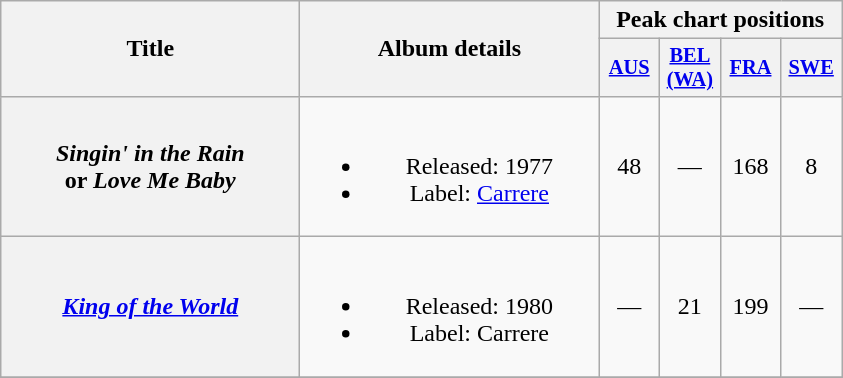<table class="wikitable plainrowheaders" style="text-align:center;">
<tr>
<th rowspan="2" style="width:12em;">Title</th>
<th rowspan="2" style="width:12em;">Album details</th>
<th colspan="4">Peak chart positions</th>
</tr>
<tr>
<th scope="col" style="width:2.5em;font-size:85%"><a href='#'>AUS</a><br></th>
<th scope="col" style="width:2.5em;font-size:85%"><a href='#'>BEL<br>(WA)</a><br></th>
<th scope="col" style="width:2.5em;font-size:85%"><a href='#'>FRA</a><br></th>
<th scope="col" style="width:2.5em;font-size:85%"><a href='#'>SWE</a><br></th>
</tr>
<tr>
<th scope="row"><em>Singin' in the Rain</em><br>or <em>Love Me Baby</em></th>
<td><br><ul><li>Released: 1977</li><li>Label: <a href='#'>Carrere</a></li></ul></td>
<td>48</td>
<td>—</td>
<td>168</td>
<td>8</td>
</tr>
<tr>
<th scope="row"><em><a href='#'>King of the World</a></em></th>
<td><br><ul><li>Released: 1980</li><li>Label: Carrere</li></ul></td>
<td>—</td>
<td>21</td>
<td>199</td>
<td>—</td>
</tr>
<tr>
</tr>
</table>
